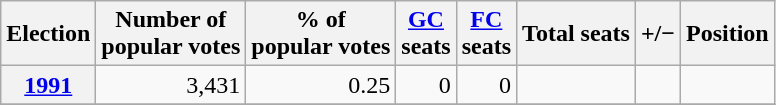<table class="wikitable" style="text-align: right;">
<tr align=center>
<th><strong>Election</strong></th>
<th>Number of<br>popular votes</th>
<th>% of<br>popular votes</th>
<th><a href='#'>GC</a><br>seats</th>
<th><a href='#'>FC</a><br>seats</th>
<th>Total seats</th>
<th>+/−</th>
<th>Position</th>
</tr>
<tr>
<th><a href='#'>1991</a></th>
<td>3,431</td>
<td>0.25</td>
<td>0</td>
<td>0</td>
<td></td>
<td></td>
<td></td>
</tr>
<tr>
</tr>
</table>
